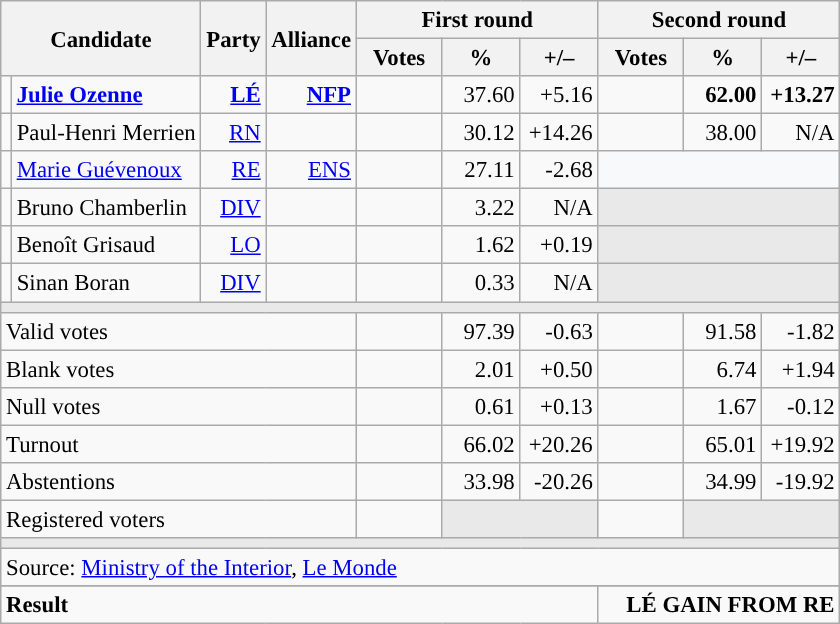<table class="wikitable" style="text-align:right;font-size:95%;">
<tr>
<th rowspan="2" colspan="2">Candidate</th>
<th rowspan="2">Party</th>
<th rowspan="2">Alliance</th>
<th colspan="3">First round</th>
<th colspan="3">Second round</th>
</tr>
<tr>
<th style="width:50px;">Votes</th>
<th style="width:45px;">%</th>
<th style="width:45px;">+/–</th>
<th style="width:50px;">Votes</th>
<th style="width:45px;">%</th>
<th style="width:45px;">+/–</th>
</tr>
<tr>
<td style="color:inherit;background:"></td>
<td style="text-align:left;"><strong><a href='#'>Julie Ozenne</a></strong></td>
<td><a href='#'><strong>LÉ</strong></a></td>
<td><a href='#'><strong>NFP</strong></a></td>
<td></td>
<td>37.60</td>
<td>+5.16</td>
<td><strong></strong></td>
<td><strong>62.00</strong></td>
<td><strong>+13.27</strong></td>
</tr>
<tr>
<td style="color:inherit;background:"></td>
<td style="text-align:left;">Paul-Henri Merrien</td>
<td><a href='#'>RN</a></td>
<td></td>
<td></td>
<td>30.12</td>
<td>+14.26</td>
<td></td>
<td>38.00</td>
<td>N/A</td>
</tr>
<tr>
<td style="color:inherit;background:"></td>
<td style="text-align:left;"><a href='#'>Marie Guévenoux</a></td>
<td><a href='#'>RE</a></td>
<td><a href='#'>ENS</a></td>
<td></td>
<td>27.11</td>
<td>-2.68</td>
<td colspan="3" style="background:#F8F9FA;"></td>
</tr>
<tr>
<td style="color:inherit;background:"></td>
<td style="text-align:left;">Bruno Chamberlin</td>
<td><a href='#'>DIV</a></td>
<td></td>
<td></td>
<td>3.22</td>
<td>N/A</td>
<td colspan="3" style="background:#E9E9E9;"></td>
</tr>
<tr>
<td style="color:inherit;background:"></td>
<td style="text-align:left;">Benoît Grisaud</td>
<td><a href='#'>LO</a></td>
<td></td>
<td></td>
<td>1.62</td>
<td>+0.19</td>
<td colspan="3" style="background:#E9E9E9;"></td>
</tr>
<tr>
<td style="color:inherit;background:"></td>
<td style="text-align:left;">Sinan Boran</td>
<td><a href='#'>DIV</a></td>
<td></td>
<td></td>
<td>0.33</td>
<td>N/A</td>
<td colspan="3" style="background:#E9E9E9;"></td>
</tr>
<tr>
<td colspan="10" style="background:#E9E9E9;"></td>
</tr>
<tr>
<td colspan="4" style="text-align:left;">Valid votes</td>
<td></td>
<td>97.39</td>
<td>-0.63</td>
<td></td>
<td>91.58</td>
<td>-1.82</td>
</tr>
<tr>
<td colspan="4" style="text-align:left;">Blank votes</td>
<td></td>
<td>2.01</td>
<td>+0.50</td>
<td></td>
<td>6.74</td>
<td>+1.94</td>
</tr>
<tr>
<td colspan="4" style="text-align:left;">Null votes</td>
<td></td>
<td>0.61</td>
<td>+0.13</td>
<td></td>
<td>1.67</td>
<td>-0.12</td>
</tr>
<tr>
<td colspan="4" style="text-align:left;">Turnout</td>
<td></td>
<td>66.02</td>
<td>+20.26</td>
<td></td>
<td>65.01</td>
<td>+19.92</td>
</tr>
<tr>
<td colspan="4" style="text-align:left;">Abstentions</td>
<td></td>
<td>33.98</td>
<td>-20.26</td>
<td></td>
<td>34.99</td>
<td>-19.92</td>
</tr>
<tr>
<td colspan="4" style="text-align:left;">Registered voters</td>
<td></td>
<td colspan="2" style="background:#E9E9E9;"></td>
<td></td>
<td colspan="2" style="background:#E9E9E9;"></td>
</tr>
<tr>
<td colspan="10" style="background:#E9E9E9;"></td>
</tr>
<tr>
<td colspan="10" style="text-align:left;">Source: <a href='#'>Ministry of the Interior</a>, <a href='#'>Le Monde</a></td>
</tr>
<tr>
</tr>
<tr style="font-weight:bold">
<td colspan="7" style="text-align:left;">Result</td>
<td colspan="7" style="background-color:">LÉ GAIN FROM RE</td>
</tr>
</table>
